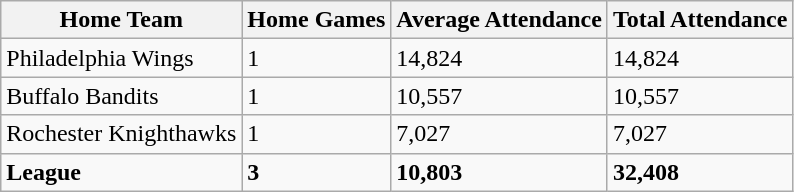<table class="wikitable sortable">
<tr>
<th>Home Team</th>
<th>Home Games</th>
<th>Average Attendance</th>
<th>Total Attendance</th>
</tr>
<tr>
<td>Philadelphia Wings</td>
<td>1</td>
<td>14,824</td>
<td>14,824</td>
</tr>
<tr>
<td>Buffalo Bandits</td>
<td>1</td>
<td>10,557</td>
<td>10,557</td>
</tr>
<tr>
<td>Rochester Knighthawks</td>
<td>1</td>
<td>7,027</td>
<td>7,027</td>
</tr>
<tr class="sortbottom">
<td><strong>League</strong></td>
<td><strong>3</strong></td>
<td><strong>10,803</strong></td>
<td><strong>32,408</strong></td>
</tr>
</table>
